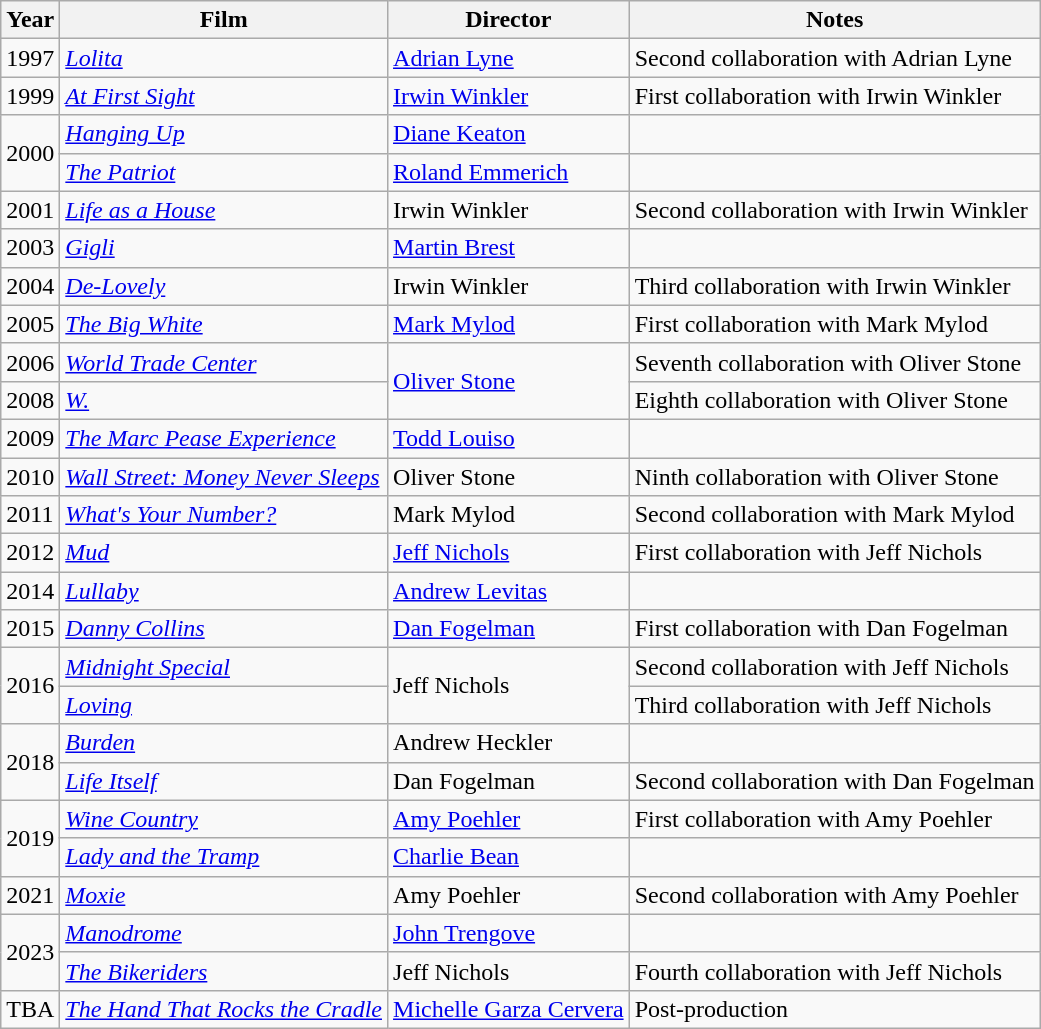<table class="wikitable">
<tr>
<th>Year</th>
<th>Film</th>
<th>Director</th>
<th>Notes</th>
</tr>
<tr>
<td>1997</td>
<td><em><a href='#'>Lolita</a></em></td>
<td><a href='#'>Adrian Lyne</a></td>
<td>Second collaboration with Adrian Lyne</td>
</tr>
<tr>
<td>1999</td>
<td><em><a href='#'>At First Sight</a></em></td>
<td><a href='#'>Irwin Winkler</a></td>
<td>First collaboration with Irwin Winkler</td>
</tr>
<tr>
<td rowspan=2>2000</td>
<td><em><a href='#'>Hanging Up</a></em></td>
<td><a href='#'>Diane Keaton</a></td>
<td></td>
</tr>
<tr>
<td><em><a href='#'>The Patriot</a></em></td>
<td><a href='#'>Roland Emmerich</a></td>
<td></td>
</tr>
<tr>
<td>2001</td>
<td><em><a href='#'>Life as a House</a></em></td>
<td>Irwin Winkler</td>
<td>Second collaboration with Irwin Winkler</td>
</tr>
<tr>
<td>2003</td>
<td><em><a href='#'>Gigli</a></em></td>
<td><a href='#'>Martin Brest</a></td>
<td></td>
</tr>
<tr>
<td>2004</td>
<td><em><a href='#'>De-Lovely</a></em></td>
<td>Irwin Winkler</td>
<td>Third collaboration with Irwin Winkler</td>
</tr>
<tr>
<td>2005</td>
<td><em><a href='#'>The Big White</a></em></td>
<td><a href='#'>Mark Mylod</a></td>
<td>First collaboration with Mark Mylod</td>
</tr>
<tr>
<td>2006</td>
<td><em><a href='#'>World Trade Center</a></em></td>
<td rowspan=2><a href='#'>Oliver Stone</a></td>
<td>Seventh collaboration with Oliver Stone</td>
</tr>
<tr>
<td>2008</td>
<td><em><a href='#'>W.</a></em></td>
<td>Eighth collaboration with Oliver Stone</td>
</tr>
<tr>
<td>2009</td>
<td><em><a href='#'>The Marc Pease Experience</a></em></td>
<td><a href='#'>Todd Louiso</a></td>
<td></td>
</tr>
<tr>
<td>2010</td>
<td><em><a href='#'>Wall Street: Money Never Sleeps</a></em></td>
<td>Oliver Stone</td>
<td>Ninth collaboration with Oliver Stone</td>
</tr>
<tr>
<td>2011</td>
<td><em><a href='#'>What's Your Number?</a></em></td>
<td>Mark Mylod</td>
<td>Second collaboration with Mark Mylod</td>
</tr>
<tr>
<td>2012</td>
<td><em><a href='#'>Mud</a></em></td>
<td><a href='#'>Jeff Nichols</a></td>
<td>First collaboration with Jeff Nichols</td>
</tr>
<tr>
<td>2014</td>
<td><em><a href='#'>Lullaby</a></em></td>
<td><a href='#'>Andrew Levitas</a></td>
<td></td>
</tr>
<tr>
<td>2015</td>
<td><em><a href='#'>Danny Collins</a></em></td>
<td><a href='#'>Dan Fogelman</a></td>
<td>First collaboration with Dan Fogelman</td>
</tr>
<tr>
<td rowspan=2>2016</td>
<td><em><a href='#'>Midnight Special</a></em></td>
<td rowspan=2>Jeff Nichols</td>
<td>Second collaboration with Jeff Nichols</td>
</tr>
<tr>
<td><em><a href='#'>Loving</a></em></td>
<td>Third collaboration with Jeff Nichols</td>
</tr>
<tr>
<td rowspan=2>2018</td>
<td><em><a href='#'>Burden</a></em></td>
<td>Andrew Heckler</td>
<td></td>
</tr>
<tr>
<td><em><a href='#'>Life Itself</a></em></td>
<td>Dan Fogelman</td>
<td>Second collaboration with Dan Fogelman</td>
</tr>
<tr>
<td rowspan=2>2019</td>
<td><em><a href='#'>Wine Country</a></em></td>
<td><a href='#'>Amy Poehler</a></td>
<td>First collaboration with Amy Poehler</td>
</tr>
<tr>
<td><em><a href='#'>Lady and the Tramp</a></em></td>
<td><a href='#'>Charlie Bean</a></td>
<td></td>
</tr>
<tr>
<td>2021</td>
<td><em><a href='#'>Moxie</a></em></td>
<td>Amy Poehler</td>
<td>Second collaboration with Amy Poehler</td>
</tr>
<tr>
<td rowspan=2>2023</td>
<td><em><a href='#'>Manodrome</a></em></td>
<td><a href='#'>John Trengove</a></td>
<td></td>
</tr>
<tr>
<td><em><a href='#'>The Bikeriders</a></em></td>
<td>Jeff Nichols</td>
<td>Fourth collaboration with Jeff Nichols</td>
</tr>
<tr>
<td>TBA</td>
<td><em><a href='#'>The Hand That Rocks the Cradle</a></em></td>
<td><a href='#'>Michelle Garza Cervera</a></td>
<td>Post-production</td>
</tr>
</table>
